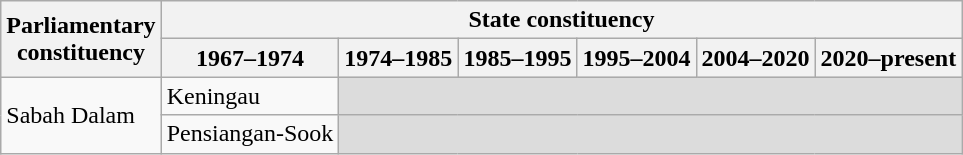<table class=wikitable>
<tr>
<th rowspan=2>Parliamentary<br>constituency</th>
<th colspan=6>State constituency</th>
</tr>
<tr>
<th>1967–1974</th>
<th>1974–1985</th>
<th>1985–1995</th>
<th>1995–2004</th>
<th>2004–2020</th>
<th>2020–present</th>
</tr>
<tr>
<td rowspan=2>Sabah Dalam</td>
<td>Keningau</td>
<td colspan=5 bgcolor=dcdcdc></td>
</tr>
<tr>
<td>Pensiangan-Sook</td>
<td colspan=5 bgcolor=dcdcdc></td>
</tr>
</table>
